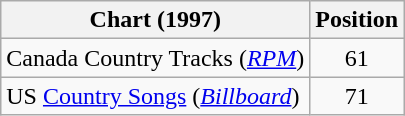<table class="wikitable sortable">
<tr>
<th scope="col">Chart (1997)</th>
<th scope="col">Position</th>
</tr>
<tr>
<td>Canada Country Tracks (<em><a href='#'>RPM</a></em>)</td>
<td align="center">61</td>
</tr>
<tr>
<td>US <a href='#'>Country Songs</a> (<em><a href='#'>Billboard</a></em>)</td>
<td align="center">71</td>
</tr>
</table>
